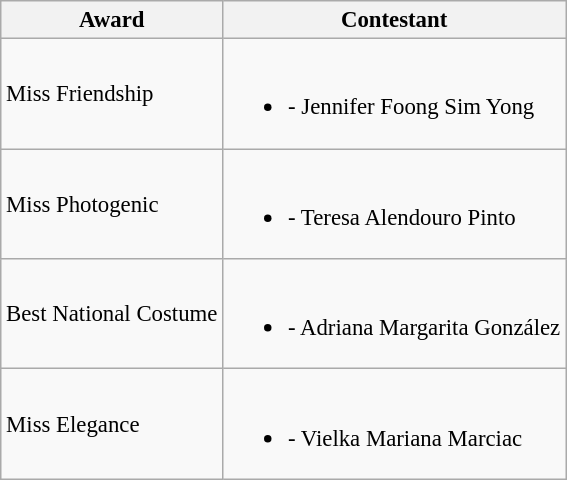<table class="wikitable sortable" style="font-size:95%;">
<tr>
<th>Award</th>
<th>Contestant</th>
</tr>
<tr>
<td>Miss Friendship</td>
<td><br><ul><li> - Jennifer Foong Sim Yong</li></ul></td>
</tr>
<tr>
<td>Miss Photogenic</td>
<td><br><ul><li> - Teresa Alendouro Pinto</li></ul></td>
</tr>
<tr>
<td>Best National Costume</td>
<td><br><ul><li> - Adriana Margarita González</li></ul></td>
</tr>
<tr>
<td>Miss Elegance</td>
<td><br><ul><li> - Vielka Mariana Marciac</li></ul></td>
</tr>
</table>
